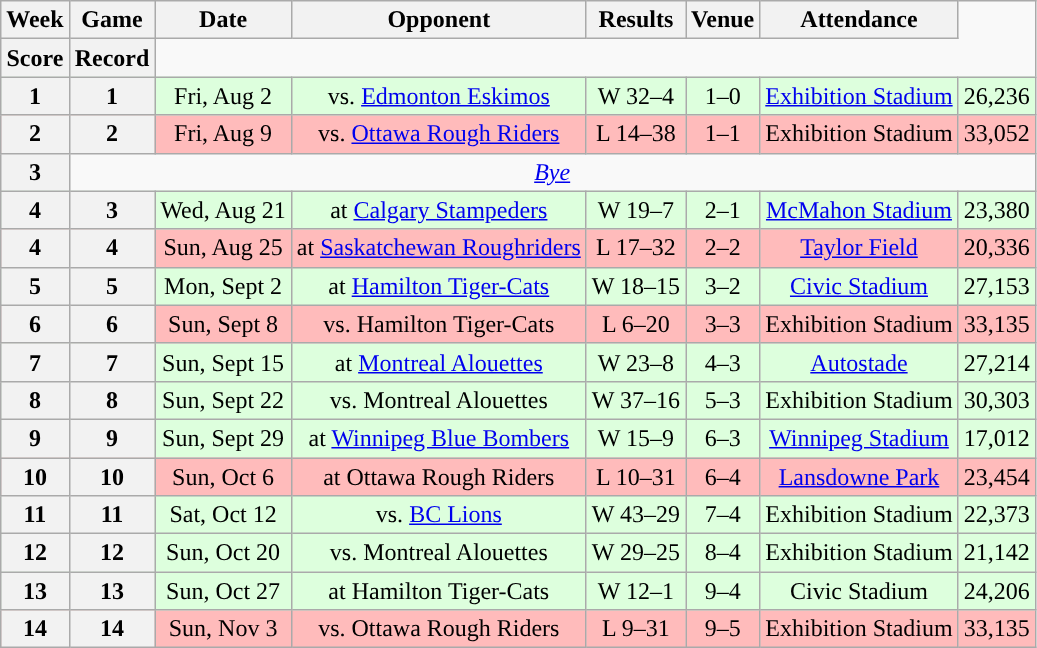<table class="wikitable" style="text-align:center">
<tr>
<th>Week</th>
<th>Game</th>
<th>Date</th>
<th>Opponent</th>
<th>Results</th>
<th>Venue</th>
<th>Attendance</th>
</tr>
<tr>
<th>Score</th>
<th>Record</th>
</tr>
<tr style="background:#ddffdd">
<th>1</th>
<th>1</th>
<td>Fri, Aug 2</td>
<td>vs. <a href='#'>Edmonton Eskimos</a></td>
<td>W 32–4</td>
<td>1–0</td>
<td><a href='#'>Exhibition Stadium</a></td>
<td>26,236</td>
</tr>
<tr style="background:#ffbbbb">
<th>2</th>
<th>2</th>
<td>Fri, Aug 9</td>
<td>vs. <a href='#'>Ottawa Rough Riders</a></td>
<td>L 14–38</td>
<td>1–1</td>
<td>Exhibition Stadium</td>
<td>33,052</td>
</tr>
<tr>
<th>3</th>
<td colspan=7><em><a href='#'>Bye</a></em></td>
</tr>
<tr style="background:#ddffdd">
<th>4</th>
<th>3</th>
<td>Wed, Aug 21</td>
<td>at <a href='#'>Calgary Stampeders</a></td>
<td>W 19–7</td>
<td>2–1</td>
<td><a href='#'>McMahon Stadium</a></td>
<td>23,380</td>
</tr>
<tr style="background:#ffbbbb">
<th>4</th>
<th>4</th>
<td>Sun, Aug 25</td>
<td>at <a href='#'>Saskatchewan Roughriders</a></td>
<td>L 17–32</td>
<td>2–2</td>
<td><a href='#'>Taylor Field</a></td>
<td>20,336</td>
</tr>
<tr style="background:#ddffdd">
<th>5</th>
<th>5</th>
<td>Mon, Sept 2</td>
<td>at <a href='#'>Hamilton Tiger-Cats</a></td>
<td>W 18–15</td>
<td>3–2</td>
<td><a href='#'>Civic Stadium</a></td>
<td>27,153</td>
</tr>
<tr style="background:#ffbbbb">
<th>6</th>
<th>6</th>
<td>Sun, Sept 8</td>
<td>vs. Hamilton Tiger-Cats</td>
<td>L 6–20</td>
<td>3–3</td>
<td>Exhibition Stadium</td>
<td>33,135</td>
</tr>
<tr style="background:#ddffdd">
<th>7</th>
<th>7</th>
<td>Sun, Sept 15</td>
<td>at <a href='#'>Montreal Alouettes</a></td>
<td>W 23–8</td>
<td>4–3</td>
<td><a href='#'>Autostade</a></td>
<td>27,214</td>
</tr>
<tr style="background:#ddffdd">
<th>8</th>
<th>8</th>
<td>Sun, Sept 22</td>
<td>vs. Montreal Alouettes</td>
<td>W 37–16</td>
<td>5–3</td>
<td>Exhibition Stadium</td>
<td>30,303</td>
</tr>
<tr style="background:#ddffdd">
<th>9</th>
<th>9</th>
<td>Sun, Sept 29</td>
<td>at <a href='#'>Winnipeg Blue Bombers</a></td>
<td>W 15–9</td>
<td>6–3</td>
<td><a href='#'>Winnipeg Stadium</a></td>
<td>17,012</td>
</tr>
<tr style="background:#ffbbbb">
<th>10</th>
<th>10</th>
<td>Sun, Oct 6</td>
<td>at Ottawa Rough Riders</td>
<td>L 10–31</td>
<td>6–4</td>
<td><a href='#'>Lansdowne Park</a></td>
<td>23,454</td>
</tr>
<tr style="background:#ddffdd">
<th>11</th>
<th>11</th>
<td>Sat, Oct 12</td>
<td>vs. <a href='#'>BC Lions</a></td>
<td>W 43–29</td>
<td>7–4</td>
<td>Exhibition Stadium</td>
<td>22,373</td>
</tr>
<tr style="background:#ddffdd">
<th>12</th>
<th>12</th>
<td>Sun, Oct 20</td>
<td>vs. Montreal Alouettes</td>
<td>W 29–25</td>
<td>8–4</td>
<td>Exhibition Stadium</td>
<td>21,142</td>
</tr>
<tr style="background:#ddffdd">
<th>13</th>
<th>13</th>
<td>Sun, Oct 27</td>
<td>at Hamilton Tiger-Cats</td>
<td>W 12–1</td>
<td>9–4</td>
<td>Civic Stadium</td>
<td>24,206</td>
</tr>
<tr style="background:#ffbbbb">
<th>14</th>
<th>14</th>
<td>Sun, Nov 3</td>
<td>vs. Ottawa Rough Riders</td>
<td>L 9–31</td>
<td>9–5</td>
<td>Exhibition Stadium</td>
<td>33,135</td>
</tr>
</table>
